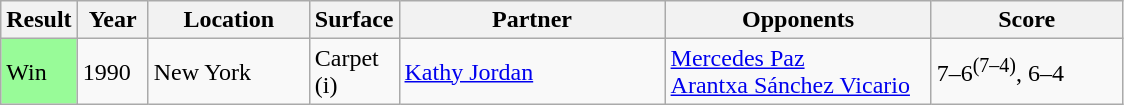<table class="sortable wikitable">
<tr>
<th style="width:40px">Result</th>
<th style="width:40px">Year</th>
<th style="width:100px">Location</th>
<th style="width:50px">Surface</th>
<th style="width:170px">Partner</th>
<th style="width:170px">Opponents</th>
<th style="width:120px" class="unsortable">Score</th>
</tr>
<tr>
<td style="background:#98fb98;">Win</td>
<td>1990</td>
<td>New York</td>
<td>Carpet (i)</td>
<td> <a href='#'>Kathy Jordan</a></td>
<td> <a href='#'>Mercedes Paz</a> <br>  <a href='#'>Arantxa Sánchez Vicario</a></td>
<td>7–6<sup>(7–4)</sup>, 6–4</td>
</tr>
</table>
